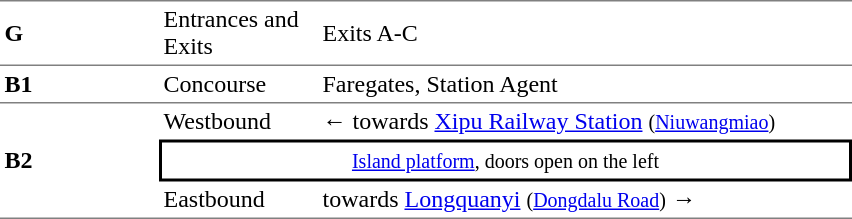<table cellspacing=0 cellpadding=3>
<tr>
<td style="border-top:solid 1px gray;border-bottom:solid 1px gray;" width=100><strong>G</strong></td>
<td style="border-top:solid 1px gray;border-bottom:solid 1px gray;" width=100>Entrances and Exits</td>
<td style="border-top:solid 1px gray;border-bottom:solid 1px gray;" width=350>Exits A-C</td>
</tr>
<tr>
<td style="border-bottom:solid 1px gray;"><strong>B1</strong></td>
<td style="border-bottom:solid 1px gray;">Concourse</td>
<td style="border-bottom:solid 1px gray;">Faregates, Station Agent</td>
</tr>
<tr>
<td style="border-bottom:solid 1px gray;" rowspan=3><strong>B2</strong></td>
<td>Westbound</td>
<td>←  towards <a href='#'>Xipu Railway Station</a> <small>(<a href='#'>Niuwangmiao</a>)</small></td>
</tr>
<tr>
<td style="border-right:solid 2px black;border-left:solid 2px black;border-top:solid 2px black;border-bottom:solid 2px black;text-align:center;" colspan=2><small><a href='#'>Island platform</a>, doors open on the left</small></td>
</tr>
<tr>
<td style="border-bottom:solid 1px gray;">Eastbound</td>
<td style="border-bottom:solid 1px gray;">  towards <a href='#'>Longquanyi</a> <small>(<a href='#'>Dongdalu Road</a>)</small> →</td>
</tr>
</table>
